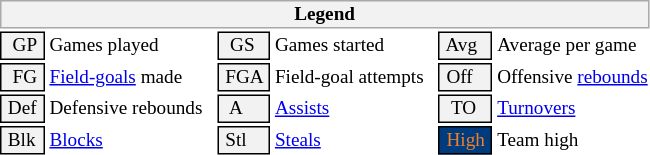<table class="toccolours" style="font-size: 80%; white-space: nowrap;">
<tr>
<th colspan="6" style="background-color: #F2F2F2; border: 1px solid #AAAAAA;">Legend</th>
</tr>
<tr>
<td style="background-color: #F2F2F2; border: 1px solid black;">  GP </td>
<td>Games played</td>
<td style="background-color: #F2F2F2; border: 1px solid black">  GS </td>
<td>Games started</td>
<td style="background-color: #F2F2F2; border: 1px solid black"> Avg </td>
<td>Average per game</td>
</tr>
<tr>
<td style="background-color: #F2F2F2; border: 1px solid black">  FG </td>
<td style="padding-right: 8px"><a href='#'>Field-goals</a> made</td>
<td style="background-color: #F2F2F2; border: 1px solid black"> FGA </td>
<td style="padding-right: 8px">Field-goal attempts</td>
<td style="background-color: #F2F2F2; border: 1px solid black;"> Off </td>
<td>Offensive <a href='#'>rebounds</a></td>
</tr>
<tr>
<td style="background-color: #F2F2F2; border: 1px solid black;"> Def </td>
<td style="padding-right: 8px">Defensive rebounds</td>
<td style="background-color: #F2F2F2; border: 1px solid black">  A </td>
<td style="padding-right: 8px"><a href='#'>Assists</a></td>
<td style="background-color: #F2F2F2; border: 1px solid black">  TO</td>
<td><a href='#'>Turnovers</a></td>
</tr>
<tr>
<td style="background-color: #F2F2F2; border: 1px solid black;"> Blk </td>
<td><a href='#'>Blocks</a></td>
<td style="background-color: #F2F2F2; border: 1px solid black"> Stl </td>
<td><a href='#'>Steals</a></td>
<td style="background:#003C7D; color:#F47F24; border: 1px solid black"> High </td>
<td>Team high</td>
</tr>
<tr>
</tr>
</table>
